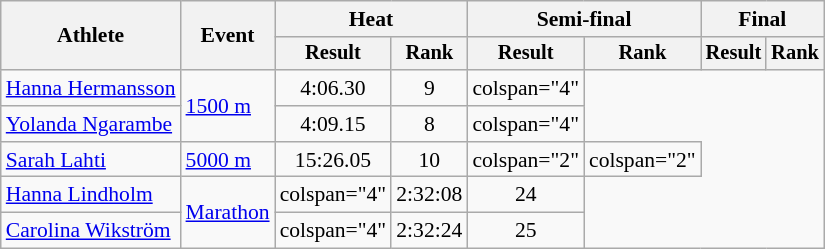<table class="wikitable" style="font-size:90%">
<tr>
<th rowspan="2">Athlete</th>
<th rowspan="2">Event</th>
<th colspan="2">Heat</th>
<th colspan="2">Semi-final</th>
<th colspan="2">Final</th>
</tr>
<tr style="font-size:95%">
<th>Result</th>
<th>Rank</th>
<th>Result</th>
<th>Rank</th>
<th>Result</th>
<th>Rank</th>
</tr>
<tr align=center>
<td align="left"><a href='#'>Hanna Hermansson</a></td>
<td rowspan="2" align="left"><a href='#'>1500 m</a></td>
<td>4:06.30 </td>
<td>9</td>
<td>colspan="4" </td>
</tr>
<tr align=center>
<td align="left"><a href='#'>Yolanda Ngarambe</a></td>
<td>4:09.15</td>
<td>8</td>
<td>colspan="4" </td>
</tr>
<tr align=center>
<td align="left"><a href='#'>Sarah Lahti</a></td>
<td align="left"><a href='#'>5000 m</a></td>
<td>15:26.05</td>
<td>10</td>
<td>colspan="2" </td>
<td>colspan="2" </td>
</tr>
<tr align=center>
<td align="left"><a href='#'>Hanna Lindholm</a></td>
<td rowspan="2" align="left"><a href='#'>Marathon</a></td>
<td>colspan="4" </td>
<td>2:32:08 </td>
<td>24</td>
</tr>
<tr align=center>
<td align="left"><a href='#'>Carolina Wikström</a></td>
<td>colspan="4" </td>
<td>2:32:24</td>
<td>25</td>
</tr>
</table>
